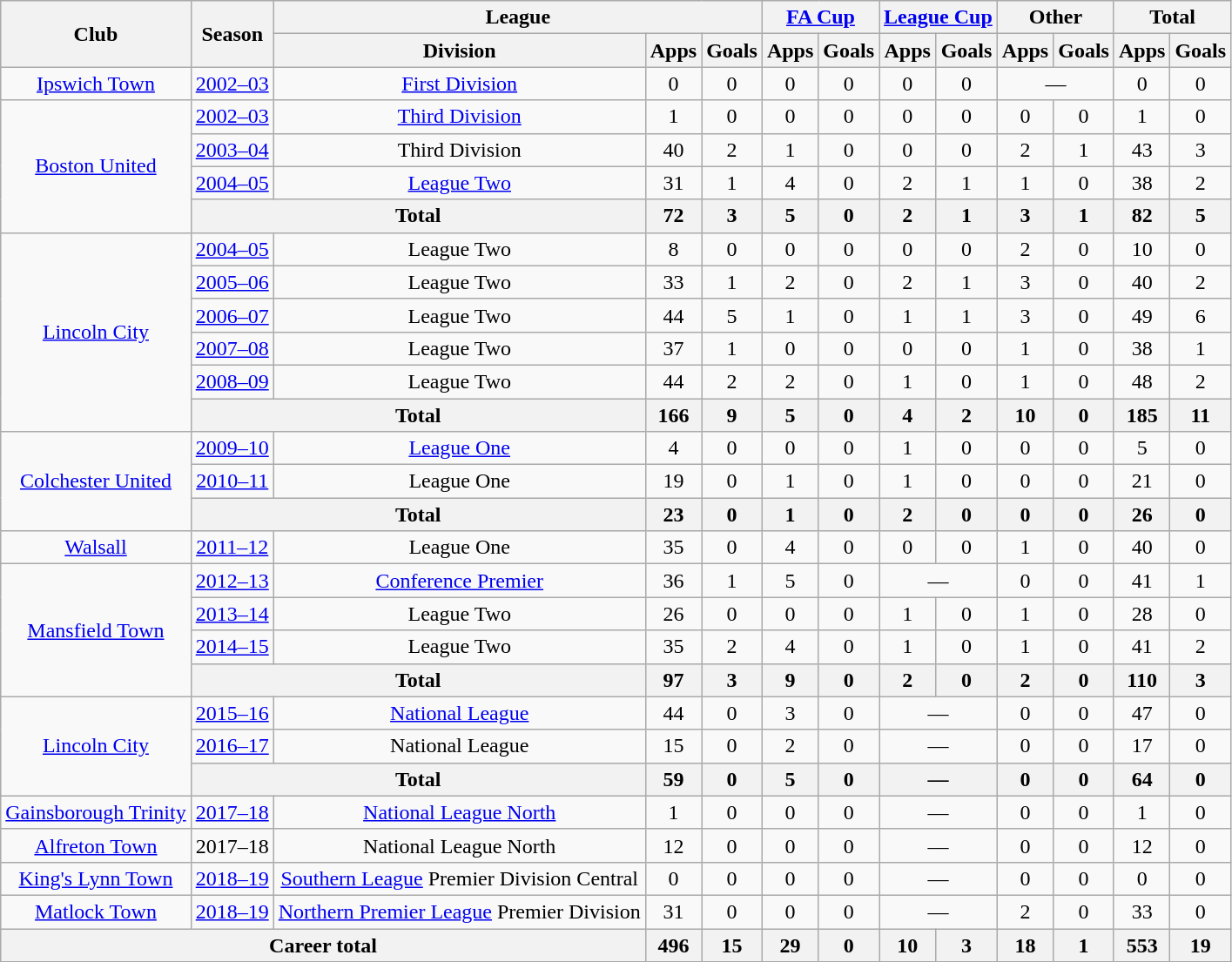<table class="wikitable" style="text-align:center">
<tr>
<th rowspan="2">Club</th>
<th rowspan="2">Season</th>
<th colspan="3">League</th>
<th colspan="2"><a href='#'>FA Cup</a></th>
<th colspan="2"><a href='#'>League Cup</a></th>
<th colspan="2">Other</th>
<th colspan="2">Total</th>
</tr>
<tr>
<th>Division</th>
<th>Apps</th>
<th>Goals</th>
<th>Apps</th>
<th>Goals</th>
<th>Apps</th>
<th>Goals</th>
<th>Apps</th>
<th>Goals</th>
<th>Apps</th>
<th>Goals</th>
</tr>
<tr>
<td><a href='#'>Ipswich Town</a></td>
<td><a href='#'>2002–03</a></td>
<td><a href='#'>First Division</a></td>
<td>0</td>
<td>0</td>
<td>0</td>
<td>0</td>
<td>0</td>
<td>0</td>
<td colspan="2">—</td>
<td>0</td>
<td>0</td>
</tr>
<tr>
<td rowspan="4"><a href='#'>Boston United</a></td>
<td><a href='#'>2002–03</a></td>
<td><a href='#'>Third Division</a></td>
<td>1</td>
<td>0</td>
<td>0</td>
<td>0</td>
<td>0</td>
<td>0</td>
<td>0</td>
<td>0</td>
<td>1</td>
<td>0</td>
</tr>
<tr>
<td><a href='#'>2003–04</a></td>
<td>Third Division</td>
<td>40</td>
<td>2</td>
<td>1</td>
<td>0</td>
<td>0</td>
<td>0</td>
<td>2</td>
<td>1</td>
<td>43</td>
<td>3</td>
</tr>
<tr>
<td><a href='#'>2004–05</a></td>
<td><a href='#'>League Two</a></td>
<td>31</td>
<td>1</td>
<td>4</td>
<td>0</td>
<td>2</td>
<td>1</td>
<td>1</td>
<td>0</td>
<td>38</td>
<td>2</td>
</tr>
<tr>
<th colspan="2">Total</th>
<th>72</th>
<th>3</th>
<th>5</th>
<th>0</th>
<th>2</th>
<th>1</th>
<th>3</th>
<th>1</th>
<th>82</th>
<th>5</th>
</tr>
<tr>
<td rowspan="6"><a href='#'>Lincoln City</a></td>
<td><a href='#'>2004–05</a></td>
<td>League Two</td>
<td>8</td>
<td>0</td>
<td>0</td>
<td>0</td>
<td>0</td>
<td>0</td>
<td>2</td>
<td>0</td>
<td>10</td>
<td>0</td>
</tr>
<tr>
<td><a href='#'>2005–06</a></td>
<td>League Two</td>
<td>33</td>
<td>1</td>
<td>2</td>
<td>0</td>
<td>2</td>
<td>1</td>
<td>3</td>
<td>0</td>
<td>40</td>
<td>2</td>
</tr>
<tr>
<td><a href='#'>2006–07</a></td>
<td>League Two</td>
<td>44</td>
<td>5</td>
<td>1</td>
<td>0</td>
<td>1</td>
<td>1</td>
<td>3</td>
<td>0</td>
<td>49</td>
<td>6</td>
</tr>
<tr>
<td><a href='#'>2007–08</a></td>
<td>League Two</td>
<td>37</td>
<td>1</td>
<td>0</td>
<td>0</td>
<td>0</td>
<td>0</td>
<td>1</td>
<td>0</td>
<td>38</td>
<td>1</td>
</tr>
<tr>
<td><a href='#'>2008–09</a></td>
<td>League Two</td>
<td>44</td>
<td>2</td>
<td>2</td>
<td>0</td>
<td>1</td>
<td>0</td>
<td>1</td>
<td>0</td>
<td>48</td>
<td>2</td>
</tr>
<tr>
<th colspan="2">Total</th>
<th>166</th>
<th>9</th>
<th>5</th>
<th>0</th>
<th>4</th>
<th>2</th>
<th>10</th>
<th>0</th>
<th>185</th>
<th>11</th>
</tr>
<tr>
<td rowspan="3"><a href='#'>Colchester United</a></td>
<td><a href='#'>2009–10</a></td>
<td><a href='#'>League One</a></td>
<td>4</td>
<td>0</td>
<td>0</td>
<td>0</td>
<td>1</td>
<td>0</td>
<td>0</td>
<td>0</td>
<td>5</td>
<td>0</td>
</tr>
<tr>
<td><a href='#'>2010–11</a></td>
<td>League One</td>
<td>19</td>
<td>0</td>
<td>1</td>
<td>0</td>
<td>1</td>
<td>0</td>
<td>0</td>
<td>0</td>
<td>21</td>
<td>0</td>
</tr>
<tr>
<th colspan="2">Total</th>
<th>23</th>
<th>0</th>
<th>1</th>
<th>0</th>
<th>2</th>
<th>0</th>
<th>0</th>
<th>0</th>
<th>26</th>
<th>0</th>
</tr>
<tr>
<td><a href='#'>Walsall</a></td>
<td><a href='#'>2011–12</a></td>
<td>League One</td>
<td>35</td>
<td>0</td>
<td>4</td>
<td>0</td>
<td>0</td>
<td>0</td>
<td>1</td>
<td>0</td>
<td>40</td>
<td>0</td>
</tr>
<tr>
<td rowspan="4"><a href='#'>Mansfield Town</a></td>
<td><a href='#'>2012–13</a></td>
<td><a href='#'>Conference Premier</a></td>
<td>36</td>
<td>1</td>
<td>5</td>
<td>0</td>
<td colspan="2">—</td>
<td>0</td>
<td>0</td>
<td>41</td>
<td>1</td>
</tr>
<tr>
<td><a href='#'>2013–14</a></td>
<td>League Two</td>
<td>26</td>
<td>0</td>
<td>0</td>
<td>0</td>
<td>1</td>
<td>0</td>
<td>1</td>
<td>0</td>
<td>28</td>
<td>0</td>
</tr>
<tr>
<td><a href='#'>2014–15</a></td>
<td>League Two</td>
<td>35</td>
<td>2</td>
<td>4</td>
<td>0</td>
<td>1</td>
<td>0</td>
<td>1</td>
<td>0</td>
<td>41</td>
<td>2</td>
</tr>
<tr>
<th colspan="2">Total</th>
<th>97</th>
<th>3</th>
<th>9</th>
<th>0</th>
<th>2</th>
<th>0</th>
<th>2</th>
<th>0</th>
<th>110</th>
<th>3</th>
</tr>
<tr>
<td rowspan="3"><a href='#'>Lincoln City</a></td>
<td><a href='#'>2015–16</a></td>
<td><a href='#'>National League</a></td>
<td>44</td>
<td>0</td>
<td>3</td>
<td>0</td>
<td colspan="2">—</td>
<td>0</td>
<td>0</td>
<td>47</td>
<td>0</td>
</tr>
<tr>
<td><a href='#'>2016–17</a></td>
<td>National League</td>
<td>15</td>
<td>0</td>
<td>2</td>
<td>0</td>
<td colspan="2">—</td>
<td>0</td>
<td>0</td>
<td>17</td>
<td>0</td>
</tr>
<tr>
<th colspan="2">Total</th>
<th>59</th>
<th>0</th>
<th>5</th>
<th>0</th>
<th colspan="2">—</th>
<th>0</th>
<th>0</th>
<th>64</th>
<th>0</th>
</tr>
<tr>
<td><a href='#'>Gainsborough Trinity</a></td>
<td><a href='#'>2017–18</a></td>
<td><a href='#'>National League North</a></td>
<td>1</td>
<td>0</td>
<td>0</td>
<td>0</td>
<td colspan="2">—</td>
<td>0</td>
<td>0</td>
<td>1</td>
<td>0</td>
</tr>
<tr>
<td><a href='#'>Alfreton Town</a></td>
<td>2017–18</td>
<td>National League North</td>
<td>12</td>
<td>0</td>
<td>0</td>
<td>0</td>
<td colspan="2">—</td>
<td>0</td>
<td>0</td>
<td>12</td>
<td>0</td>
</tr>
<tr>
<td><a href='#'>King's Lynn Town</a></td>
<td><a href='#'>2018–19</a></td>
<td><a href='#'>Southern League</a> Premier Division Central</td>
<td>0</td>
<td>0</td>
<td>0</td>
<td>0</td>
<td colspan="2">—</td>
<td>0</td>
<td>0</td>
<td>0</td>
<td>0</td>
</tr>
<tr>
<td><a href='#'>Matlock Town</a></td>
<td><a href='#'>2018–19</a></td>
<td><a href='#'>Northern Premier League</a> Premier Division</td>
<td>31</td>
<td>0</td>
<td>0</td>
<td>0</td>
<td colspan="2">—</td>
<td>2</td>
<td>0</td>
<td>33</td>
<td>0</td>
</tr>
<tr>
<th colspan="3">Career total</th>
<th>496</th>
<th>15</th>
<th>29</th>
<th>0</th>
<th>10</th>
<th>3</th>
<th>18</th>
<th>1</th>
<th>553</th>
<th>19</th>
</tr>
</table>
